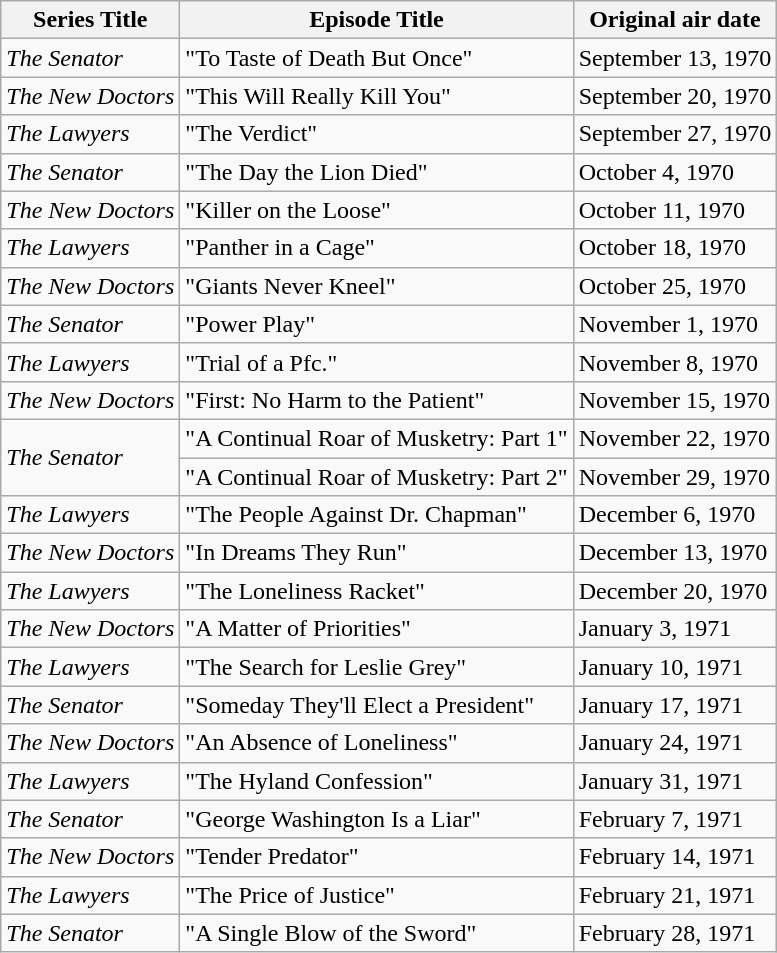<table class="wikitable">
<tr>
<th>Series Title</th>
<th>Episode Title</th>
<th>Original air date</th>
</tr>
<tr>
<td><em>The Senator</em></td>
<td>"To Taste of Death But Once"</td>
<td>September 13, 1970</td>
</tr>
<tr>
<td><em>The New Doctors</em></td>
<td>"This Will Really Kill You"</td>
<td>September 20, 1970</td>
</tr>
<tr>
<td><em>The Lawyers</em></td>
<td>"The Verdict"</td>
<td>September 27, 1970</td>
</tr>
<tr>
<td><em>The Senator</em></td>
<td>"The Day the Lion Died"</td>
<td>October 4, 1970</td>
</tr>
<tr>
<td><em>The New Doctors</em></td>
<td>"Killer on the Loose"</td>
<td>October 11, 1970</td>
</tr>
<tr>
<td><em>The Lawyers</em></td>
<td>"Panther in a Cage"</td>
<td>October 18, 1970</td>
</tr>
<tr>
<td><em>The New Doctors</em></td>
<td>"Giants Never Kneel"</td>
<td>October 25, 1970</td>
</tr>
<tr>
<td><em>The Senator</em></td>
<td>"Power Play"</td>
<td>November 1, 1970</td>
</tr>
<tr>
<td><em>The Lawyers</em></td>
<td>"Trial of a Pfc."</td>
<td>November 8, 1970</td>
</tr>
<tr>
<td><em>The New Doctors</em></td>
<td>"First: No Harm to the Patient"</td>
<td>November 15, 1970</td>
</tr>
<tr>
<td rowspan="2"><em>The Senator</em></td>
<td>"A Continual Roar of Musketry: Part 1"</td>
<td>November 22, 1970</td>
</tr>
<tr>
<td>"A Continual Roar of Musketry: Part 2"</td>
<td>November 29, 1970</td>
</tr>
<tr>
<td><em>The Lawyers</em></td>
<td>"The People Against Dr. Chapman"</td>
<td>December 6, 1970</td>
</tr>
<tr>
<td><em>The New Doctors</em></td>
<td>"In Dreams They Run"</td>
<td>December 13, 1970</td>
</tr>
<tr>
<td><em>The Lawyers</em></td>
<td>"The Loneliness Racket"</td>
<td>December 20, 1970</td>
</tr>
<tr>
<td><em>The New Doctors</em></td>
<td>"A Matter of Priorities"</td>
<td>January 3, 1971</td>
</tr>
<tr>
<td><em>The Lawyers</em></td>
<td>"The Search for Leslie Grey"</td>
<td>January 10, 1971</td>
</tr>
<tr>
<td><em>The Senator</em></td>
<td>"Someday They'll Elect a President"</td>
<td>January 17, 1971</td>
</tr>
<tr>
<td><em>The New Doctors</em></td>
<td>"An Absence of Loneliness"</td>
<td>January 24, 1971</td>
</tr>
<tr>
<td><em>The Lawyers</em></td>
<td>"The Hyland Confession"</td>
<td>January 31, 1971</td>
</tr>
<tr>
<td><em>The Senator</em></td>
<td>"George Washington Is a Liar"</td>
<td>February 7, 1971</td>
</tr>
<tr>
<td><em>The New Doctors</em></td>
<td>"Tender Predator"</td>
<td>February 14, 1971</td>
</tr>
<tr>
<td><em>The Lawyers</em></td>
<td>"The Price of Justice"</td>
<td>February 21, 1971</td>
</tr>
<tr>
<td><em>The Senator</em></td>
<td>"A Single Blow of the Sword"</td>
<td>February 28, 1971</td>
</tr>
</table>
